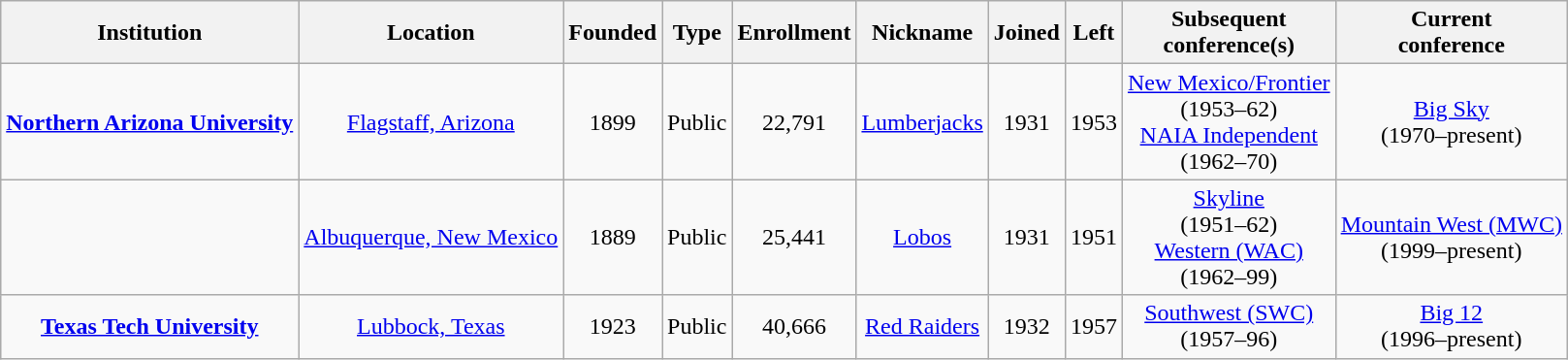<table class="sortable wikitable" style="text-align:center;">
<tr>
<th>Institution</th>
<th>Location</th>
<th>Founded</th>
<th>Type</th>
<th>Enrollment</th>
<th>Nickname</th>
<th>Joined</th>
<th>Left</th>
<th>Subsequent<br>conference(s)</th>
<th>Current<br>conference</th>
</tr>
<tr>
<td><strong><a href='#'>Northern Arizona University</a></strong></td>
<td><a href='#'>Flagstaff, Arizona</a></td>
<td>1899</td>
<td>Public</td>
<td>22,791</td>
<td><a href='#'>Lumberjacks</a></td>
<td>1931</td>
<td>1953</td>
<td><a href='#'>New Mexico/Frontier</a><br>(1953–62)<br><a href='#'>NAIA Independent</a><br>(1962–70)</td>
<td><a href='#'>Big Sky</a><br>(1970–present)</td>
</tr>
<tr>
<td></td>
<td><a href='#'>Albuquerque, New Mexico</a></td>
<td>1889</td>
<td>Public</td>
<td>25,441</td>
<td><a href='#'>Lobos</a></td>
<td>1931</td>
<td>1951</td>
<td><a href='#'>Skyline</a><br>(1951–62)<br><a href='#'>Western (WAC)</a><br>(1962–99)</td>
<td><a href='#'>Mountain West (MWC)</a><br>(1999–present)</td>
</tr>
<tr>
<td><strong><a href='#'>Texas Tech University</a></strong></td>
<td><a href='#'>Lubbock, Texas</a></td>
<td>1923</td>
<td>Public</td>
<td>40,666</td>
<td><a href='#'>Red Raiders</a></td>
<td>1932</td>
<td>1957</td>
<td><a href='#'>Southwest (SWC)</a><br>(1957–96)</td>
<td><a href='#'>Big 12</a><br>(1996–present)</td>
</tr>
</table>
